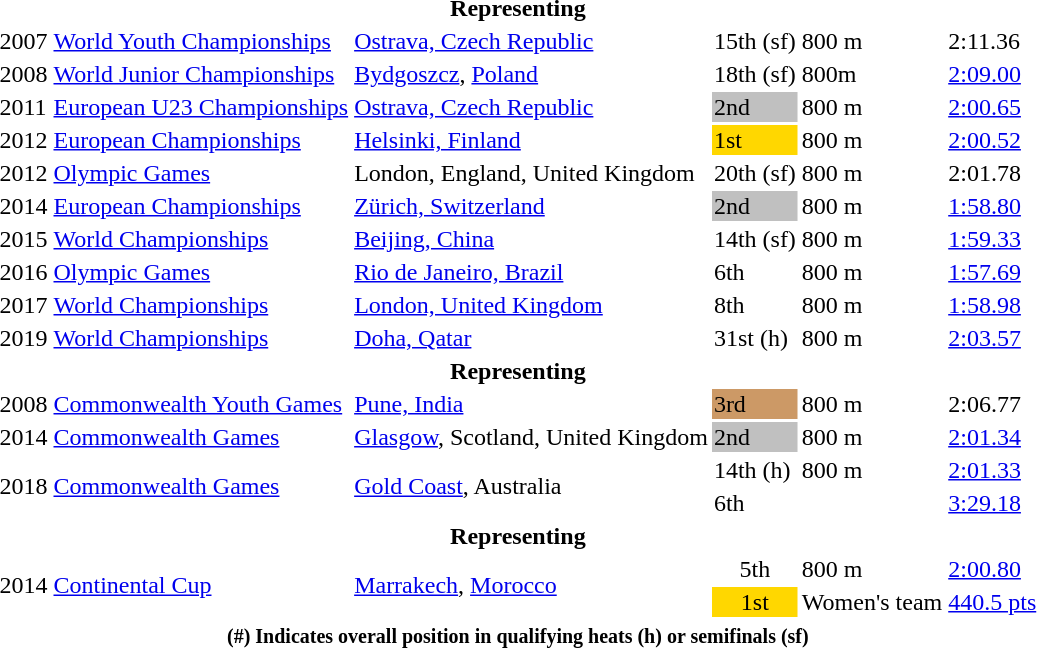<table>
<tr>
<th colspan="6">Representing </th>
</tr>
<tr>
<td>2007</td>
<td><a href='#'>World Youth Championships</a></td>
<td><a href='#'>Ostrava, Czech Republic</a></td>
<td>15th (sf)</td>
<td>800 m</td>
<td>2:11.36</td>
</tr>
<tr>
<td>2008</td>
<td><a href='#'>World Junior Championships</a></td>
<td><a href='#'>Bydgoszcz</a>, <a href='#'>Poland</a></td>
<td>18th (sf)</td>
<td>800m</td>
<td><a href='#'>2:09.00</a></td>
</tr>
<tr>
<td>2011</td>
<td><a href='#'>European U23 Championships</a></td>
<td><a href='#'>Ostrava, Czech Republic</a></td>
<td bgcolor=silver>2nd</td>
<td>800 m</td>
<td><a href='#'>2:00.65</a></td>
</tr>
<tr>
<td>2012</td>
<td><a href='#'>European Championships</a></td>
<td><a href='#'>Helsinki, Finland</a></td>
<td bgcolor=gold>1st</td>
<td>800 m</td>
<td><a href='#'>2:00.52</a></td>
</tr>
<tr>
<td>2012</td>
<td><a href='#'>Olympic Games</a></td>
<td>London, England, United Kingdom</td>
<td>20th (sf)</td>
<td>800 m</td>
<td>2:01.78</td>
</tr>
<tr>
<td>2014</td>
<td><a href='#'>European Championships</a></td>
<td><a href='#'>Zürich, Switzerland</a></td>
<td bgcolor="silver">2nd</td>
<td>800 m</td>
<td><a href='#'>1:58.80</a></td>
</tr>
<tr>
<td>2015</td>
<td><a href='#'>World Championships</a></td>
<td><a href='#'>Beijing, China</a></td>
<td>14th (sf)</td>
<td>800 m</td>
<td><a href='#'>1:59.33</a></td>
</tr>
<tr>
<td>2016</td>
<td><a href='#'>Olympic Games</a></td>
<td><a href='#'>Rio de Janeiro, Brazil</a></td>
<td>6th</td>
<td>800 m</td>
<td><a href='#'>1:57.69</a></td>
</tr>
<tr>
<td>2017</td>
<td><a href='#'>World Championships</a></td>
<td><a href='#'>London, United Kingdom</a></td>
<td>8th</td>
<td>800 m</td>
<td><a href='#'>1:58.98</a></td>
</tr>
<tr>
<td>2019</td>
<td><a href='#'>World Championships</a></td>
<td><a href='#'>Doha, Qatar</a></td>
<td>31st (h)</td>
<td>800 m</td>
<td><a href='#'>2:03.57</a></td>
</tr>
<tr>
<th colspan="6">Representing </th>
</tr>
<tr>
<td>2008</td>
<td><a href='#'>Commonwealth Youth Games</a></td>
<td><a href='#'>Pune, India</a></td>
<td bgcolor=cc9966>3rd</td>
<td>800 m</td>
<td>2:06.77</td>
</tr>
<tr>
<td>2014</td>
<td><a href='#'>Commonwealth Games</a></td>
<td><a href='#'>Glasgow</a>, Scotland, United Kingdom</td>
<td bgcolor="silver">2nd</td>
<td>800 m</td>
<td><a href='#'>2:01.34</a></td>
</tr>
<tr>
<td rowspan = "2">2018</td>
<td rowspan = "2"><a href='#'>Commonwealth Games</a></td>
<td rowspan = "2"><a href='#'>Gold Coast</a>, Australia</td>
<td>14th (h)</td>
<td>800 m</td>
<td><a href='#'>2:01.33</a></td>
</tr>
<tr>
<td>6th</td>
<td></td>
<td><a href='#'>3:29.18</a></td>
</tr>
<tr>
<th colspan="6">Representing </th>
</tr>
<tr>
<td rowspan= "2">2014</td>
<td rowspan= "2"><a href='#'>Continental Cup</a></td>
<td rowspan= "2"><a href='#'>Marrakech</a>, <a href='#'>Morocco</a></td>
<td style="text-align: center;">5th</td>
<td>800 m</td>
<td><a href='#'>2:00.80</a></td>
</tr>
<tr>
<td bgcolor="gold" style="text-align: center;">1st</td>
<td>Women's team</td>
<td><a href='#'>440.5 pts</a></td>
</tr>
<tr>
<th colspan=6><small><strong> (#) Indicates overall position in qualifying heats (h) or semifinals (sf)</strong></small></th>
</tr>
</table>
